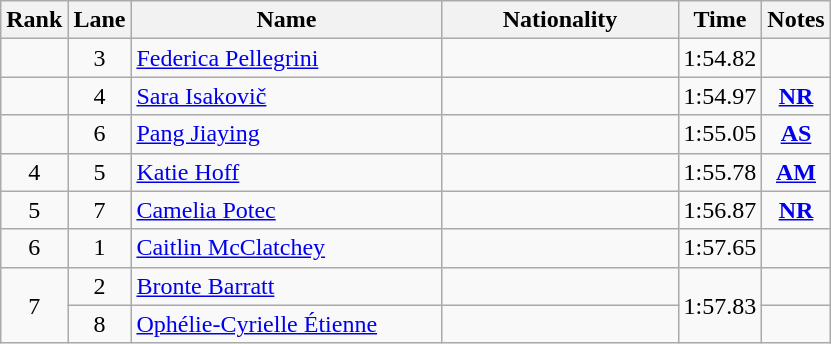<table class="wikitable sortable" style="text-align:center">
<tr>
<th>Rank</th>
<th>Lane</th>
<th width=200>Name</th>
<th width=150>Nationality</th>
<th>Time</th>
<th>Notes</th>
</tr>
<tr>
<td></td>
<td>3</td>
<td align=left><a href='#'>Federica Pellegrini</a></td>
<td align=left></td>
<td>1:54.82</td>
<td></td>
</tr>
<tr>
<td></td>
<td>4</td>
<td align=left><a href='#'>Sara Isakovič</a></td>
<td align=left></td>
<td>1:54.97</td>
<td><strong><a href='#'>NR</a></strong></td>
</tr>
<tr>
<td></td>
<td>6</td>
<td align=left><a href='#'>Pang Jiaying</a></td>
<td align=left></td>
<td>1:55.05</td>
<td><strong><a href='#'>AS</a></strong></td>
</tr>
<tr>
<td>4</td>
<td>5</td>
<td align=left><a href='#'>Katie Hoff</a></td>
<td align=left></td>
<td>1:55.78</td>
<td><strong><a href='#'>AM</a></strong></td>
</tr>
<tr>
<td>5</td>
<td>7</td>
<td align=left><a href='#'>Camelia Potec</a></td>
<td align=left></td>
<td>1:56.87</td>
<td><strong><a href='#'>NR</a></strong></td>
</tr>
<tr>
<td>6</td>
<td>1</td>
<td align=left><a href='#'>Caitlin McClatchey</a></td>
<td align=left></td>
<td>1:57.65</td>
<td></td>
</tr>
<tr>
<td rowspan=2>7</td>
<td>2</td>
<td align=left><a href='#'>Bronte Barratt</a></td>
<td align=left></td>
<td rowspan=2>1:57.83</td>
<td></td>
</tr>
<tr>
<td>8</td>
<td align=left><a href='#'>Ophélie-Cyrielle Étienne</a></td>
<td align=left></td>
<td></td>
</tr>
</table>
